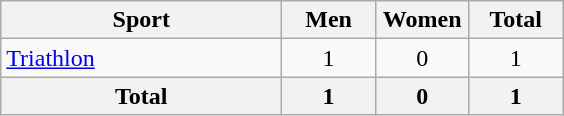<table class="wikitable sortable" style="text-align:center;">
<tr>
<th width=180>Sport</th>
<th width=55>Men</th>
<th width=55>Women</th>
<th width=55>Total</th>
</tr>
<tr>
<td align=left><a href='#'>Triathlon</a></td>
<td>1</td>
<td>0</td>
<td>1</td>
</tr>
<tr>
<th>Total</th>
<th>1</th>
<th>0</th>
<th>1</th>
</tr>
</table>
